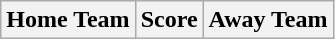<table class="wikitable" style="text-align: center">
<tr>
<th>Home Team</th>
<th>Score</th>
<th>Away Team<br>






</th>
</tr>
</table>
